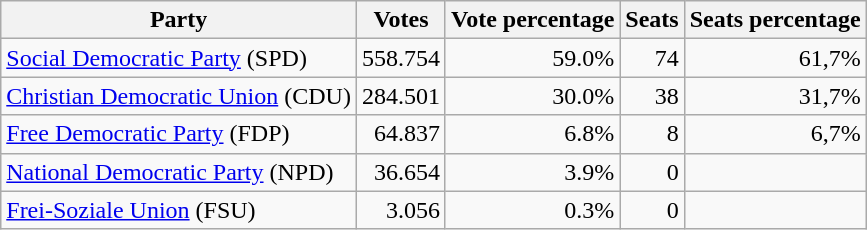<table class="wikitable sortable">
<tr>
<th>Party</th>
<th>Votes</th>
<th>Vote percentage</th>
<th>Seats</th>
<th>Seats percentage</th>
</tr>
<tr>
<td><a href='#'>Social Democratic Party</a> (SPD)</td>
<td align="right">558.754</td>
<td align="right">59.0%</td>
<td align="right">74</td>
<td align="right">61,7%</td>
</tr>
<tr>
<td><a href='#'>Christian Democratic Union</a> (CDU)</td>
<td align="right">284.501</td>
<td align="right">30.0%</td>
<td align="right">38</td>
<td align="right">31,7%</td>
</tr>
<tr>
<td><a href='#'>Free Democratic Party</a> (FDP)</td>
<td align="right">64.837</td>
<td align="right">6.8%</td>
<td align="right">8</td>
<td align="right">6,7%</td>
</tr>
<tr>
<td><a href='#'>National Democratic Party</a> (NPD)</td>
<td align="right">36.654</td>
<td align="right">3.9%</td>
<td align="right">0</td>
<td align="right"></td>
</tr>
<tr>
<td><a href='#'>Frei-Soziale Union</a> (FSU)</td>
<td align="right">3.056</td>
<td align="right">0.3%</td>
<td align="right">0</td>
<td align="right"></td>
</tr>
</table>
